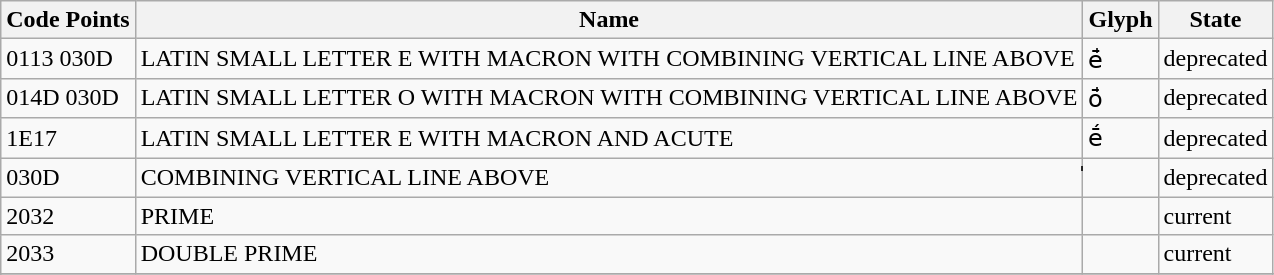<table class="wikitable zebra mw-collapsible mw-collapsed">
<tr>
<th>Code Points</th>
<th>Name</th>
<th>Glyph</th>
<th>State</th>
</tr>
<tr class="hintergrundfarbe7" |>
<td>0113 030D</td>
<td>LATIN SMALL LETTER E WITH MACRON WITH COMBINING VERTICAL LINE ABOVE</td>
<td>ē&#x030D;</td>
<td>deprecated</td>
</tr>
<tr class="hintergrundfarbe7"|>
<td>014D 030D</td>
<td>LATIN SMALL LETTER O WITH MACRON WITH COMBINING VERTICAL LINE ABOVE</td>
<td>ō&#x030D;</td>
<td>deprecated</td>
</tr>
<tr class="hintergrundfarbe7"|>
<td>1E17</td>
<td>LATIN SMALL LETTER E WITH MACRON AND ACUTE</td>
<td>ḗ</td>
<td>deprecated</td>
</tr>
<tr class="hintergrundfarbe7"|>
<td>030D</td>
<td>COMBINING VERTICAL LINE ABOVE</td>
<td>&#x030D;</td>
<td>deprecated</td>
</tr>
<tr>
<td>2032</td>
<td>PRIME</td>
<td></td>
<td>current</td>
</tr>
<tr>
<td>2033</td>
<td>DOUBLE PRIME</td>
<td></td>
<td>current</td>
</tr>
<tr>
</tr>
<tr>
</tr>
</table>
